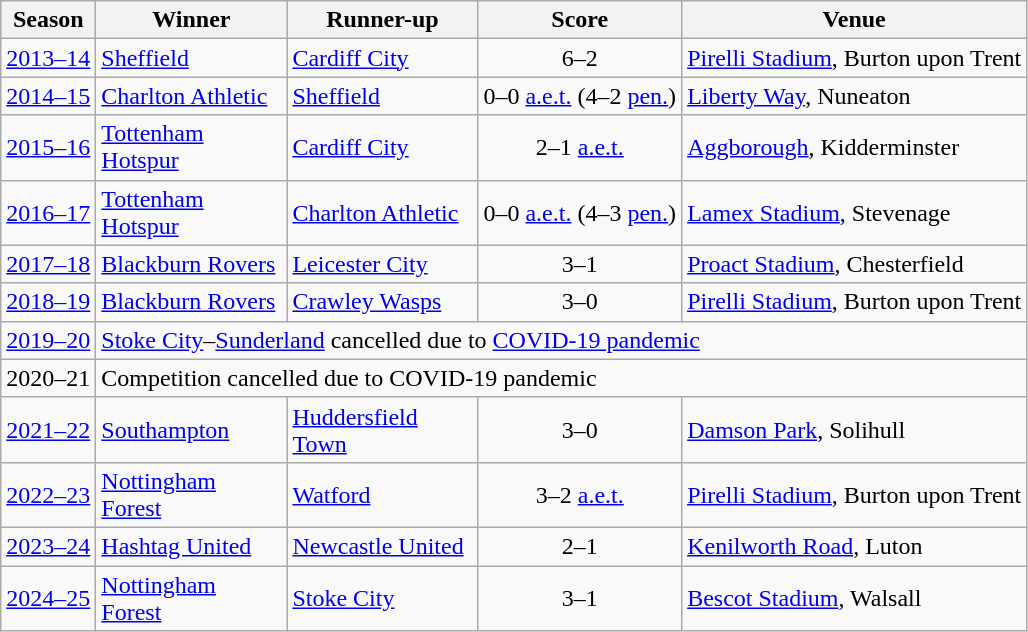<table class="wikitable sortable">
<tr>
<th>Season</th>
<th style="width: 120px;">Winner</th>
<th style="width: 120px;">Runner-up</th>
<th>Score</th>
<th>Venue</th>
</tr>
<tr>
<td><a href='#'>2013–14</a></td>
<td><a href='#'>Sheffield</a></td>
<td><a href='#'>Cardiff City</a></td>
<td align="center">6–2</td>
<td><a href='#'>Pirelli Stadium</a>, Burton upon Trent</td>
</tr>
<tr>
<td><a href='#'>2014–15</a></td>
<td><a href='#'>Charlton Athletic</a></td>
<td><a href='#'>Sheffield</a></td>
<td align="center">0–0 <a href='#'>a.e.t.</a> (4–2 <a href='#'>pen.</a>)</td>
<td><a href='#'>Liberty Way</a>, Nuneaton</td>
</tr>
<tr>
<td><a href='#'>2015–16</a></td>
<td><a href='#'>Tottenham Hotspur</a></td>
<td><a href='#'>Cardiff City</a></td>
<td align="center">2–1 <a href='#'>a.e.t.</a></td>
<td><a href='#'>Aggborough</a>, Kidderminster</td>
</tr>
<tr>
<td><a href='#'>2016–17</a></td>
<td><a href='#'>Tottenham Hotspur</a></td>
<td><a href='#'>Charlton Athletic</a></td>
<td align="center">0–0 <a href='#'>a.e.t.</a> (4–3 <a href='#'>pen.</a>)</td>
<td><a href='#'>Lamex Stadium</a>, Stevenage</td>
</tr>
<tr>
<td><a href='#'>2017–18</a></td>
<td><a href='#'>Blackburn Rovers</a></td>
<td><a href='#'>Leicester City</a></td>
<td align="center">3–1</td>
<td><a href='#'>Proact Stadium</a>, Chesterfield</td>
</tr>
<tr>
<td><a href='#'>2018–19</a></td>
<td><a href='#'>Blackburn Rovers</a></td>
<td><a href='#'>Crawley Wasps</a></td>
<td align="center">3–0</td>
<td><a href='#'>Pirelli Stadium</a>, Burton upon Trent</td>
</tr>
<tr>
<td><a href='#'>2019–20</a></td>
<td colspan="4"><a href='#'>Stoke City</a>–<a href='#'>Sunderland</a> cancelled due to <a href='#'>COVID-19 pandemic</a></td>
</tr>
<tr>
<td>2020–21</td>
<td colspan="4">Competition cancelled due to COVID-19 pandemic</td>
</tr>
<tr>
<td><a href='#'>2021–22</a></td>
<td><a href='#'>Southampton</a></td>
<td><a href='#'> Huddersfield Town</a></td>
<td align="center">3–0</td>
<td><a href='#'>Damson Park</a>, Solihull</td>
</tr>
<tr>
<td><a href='#'>2022–23</a></td>
<td><a href='#'>Nottingham Forest</a></td>
<td><a href='#'>Watford</a></td>
<td align="center">3–2 <a href='#'>a.e.t.</a></td>
<td><a href='#'>Pirelli Stadium</a>, Burton upon Trent</td>
</tr>
<tr>
<td><a href='#'>2023–24</a></td>
<td><a href='#'>Hashtag United</a></td>
<td><a href='#'>Newcastle United</a></td>
<td align="center">2–1</td>
<td><a href='#'>Kenilworth Road</a>, Luton</td>
</tr>
<tr>
<td><a href='#'>2024–25</a></td>
<td><a href='#'>Nottingham Forest</a></td>
<td><a href='#'>Stoke City</a></td>
<td align="center">3–1</td>
<td><a href='#'>Bescot Stadium</a>, Walsall</td>
</tr>
</table>
